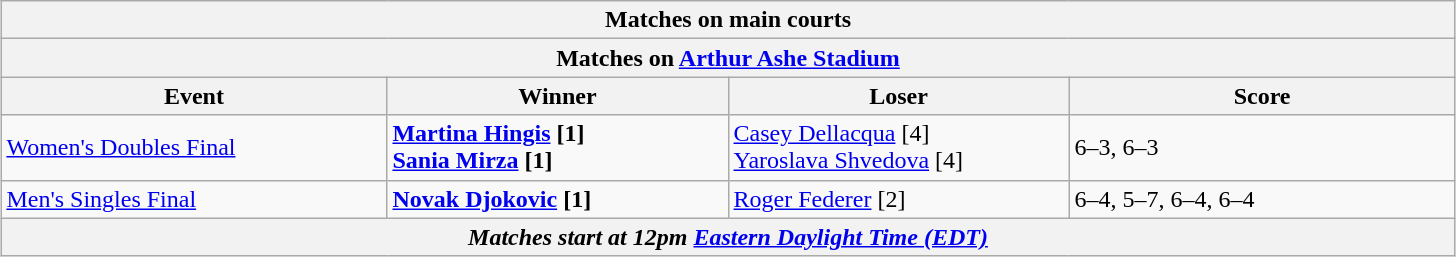<table class="wikitable" style="margin:auto;">
<tr>
<th colspan="4" style="white-space:nowrap;">Matches on main courts</th>
</tr>
<tr>
<th colspan="4"><strong>Matches on <a href='#'>Arthur Ashe Stadium</a></strong></th>
</tr>
<tr>
<th width=250>Event</th>
<th width=220>Winner</th>
<th width=220>Loser</th>
<th width=250>Score</th>
</tr>
<tr>
<td><a href='#'>Women's Doubles Final</a></td>
<td><strong> <a href='#'>Martina Hingis</a> [1] <br>  <a href='#'>Sania Mirza</a> [1]</strong></td>
<td> <a href='#'>Casey Dellacqua</a> [4] <br>  <a href='#'>Yaroslava Shvedova</a> [4]</td>
<td>6–3, 6–3</td>
</tr>
<tr>
<td><a href='#'>Men's Singles Final</a></td>
<td> <strong><a href='#'>Novak Djokovic</a> [1]</strong></td>
<td> <a href='#'>Roger Federer</a> [2]</td>
<td>6–4, 5–7, 6–4, 6–4</td>
</tr>
<tr>
<th colspan=4><em>Matches start at 12pm <a href='#'>Eastern Daylight Time (EDT)</a></em></th>
</tr>
</table>
